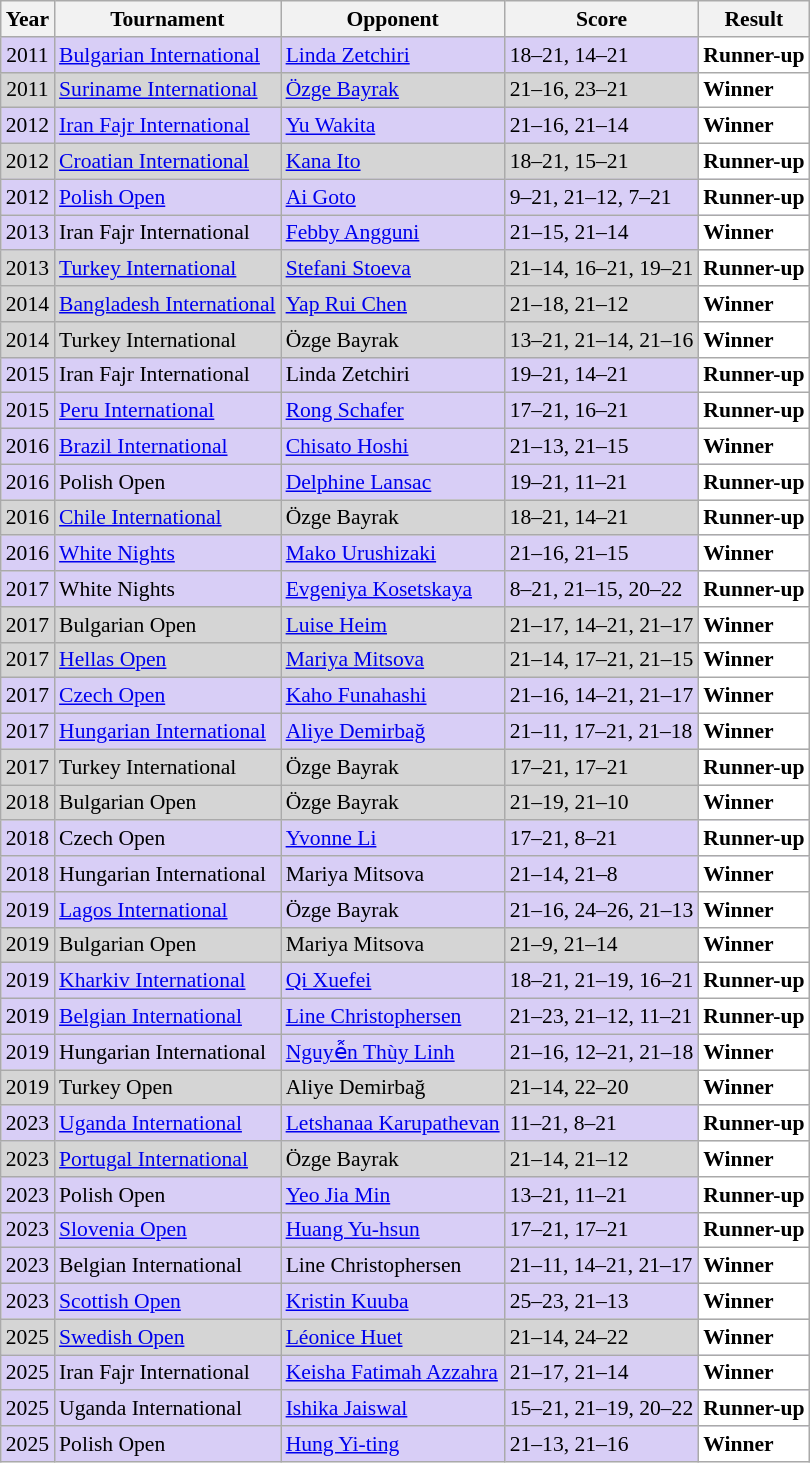<table class="sortable wikitable" style="font-size:90%">
<tr>
<th>Year</th>
<th>Tournament</th>
<th>Opponent</th>
<th>Score</th>
<th>Result</th>
</tr>
<tr style="background:#D8CEF6">
<td align="center">2011</td>
<td align="left"><a href='#'>Bulgarian International</a></td>
<td align="left"> <a href='#'>Linda Zetchiri</a></td>
<td align="left">18–21, 14–21</td>
<td style="text-align:left; background:white"> <strong>Runner-up</strong></td>
</tr>
<tr style="background:#D5D5D5">
<td align="center">2011</td>
<td align="left"><a href='#'>Suriname International</a></td>
<td align="left"> <a href='#'>Özge Bayrak</a></td>
<td align="left">21–16, 23–21</td>
<td style="text-align:left; background:white"> <strong>Winner</strong></td>
</tr>
<tr style="background:#D8CEF6">
<td align="center">2012</td>
<td align="left"><a href='#'>Iran Fajr International</a></td>
<td align="left"> <a href='#'>Yu Wakita</a></td>
<td align="left">21–16, 21–14</td>
<td style="text-align:left; background:white"> <strong>Winner</strong></td>
</tr>
<tr style="background:#D5D5D5">
<td align="center">2012</td>
<td align="left"><a href='#'>Croatian International</a></td>
<td align="left"> <a href='#'>Kana Ito</a></td>
<td align="left">18–21, 15–21</td>
<td style="text-align:left; background:white"> <strong>Runner-up</strong></td>
</tr>
<tr style="background:#D8CEF6">
<td align="center">2012</td>
<td align="left"><a href='#'>Polish Open</a></td>
<td align="left"> <a href='#'>Ai Goto</a></td>
<td align="left">9–21, 21–12, 7–21</td>
<td style="text-align:left; background:white"> <strong>Runner-up</strong></td>
</tr>
<tr style="background:#D8CEF6">
<td align="center">2013</td>
<td align="left">Iran Fajr International</td>
<td align="left"> <a href='#'>Febby Angguni</a></td>
<td align="left">21–15, 21–14</td>
<td style="text-align:left; background:white"> <strong>Winner</strong></td>
</tr>
<tr style="background:#D5D5D5">
<td align="center">2013</td>
<td align="left"><a href='#'>Turkey International</a></td>
<td align="left"> <a href='#'>Stefani Stoeva</a></td>
<td align="left">21–14, 16–21, 19–21</td>
<td style="text-align:left; background:white"> <strong>Runner-up</strong></td>
</tr>
<tr style="background:#D5D5D5">
<td align="center">2014</td>
<td align="left"><a href='#'>Bangladesh International</a></td>
<td align="left"> <a href='#'>Yap Rui Chen</a></td>
<td align="left">21–18, 21–12</td>
<td style="text-align:left; background:white"> <strong>Winner</strong></td>
</tr>
<tr style="background:#D5D5D5">
<td align="center">2014</td>
<td align="left">Turkey International</td>
<td align="left"> Özge Bayrak</td>
<td align="left">13–21, 21–14, 21–16</td>
<td style="text-align:left; background:white"> <strong>Winner</strong></td>
</tr>
<tr style="background:#D8CEF6">
<td align="center">2015</td>
<td align="left">Iran Fajr International</td>
<td align="left"> Linda Zetchiri</td>
<td align="left">19–21, 14–21</td>
<td style="text-align:left; background:white"> <strong>Runner-up</strong></td>
</tr>
<tr style="background:#D8CEF6">
<td align="center">2015</td>
<td align="left"><a href='#'>Peru International</a></td>
<td align="left"> <a href='#'>Rong Schafer</a></td>
<td align="left">17–21, 16–21</td>
<td style="text-align:left; background:white"> <strong>Runner-up</strong></td>
</tr>
<tr style="background:#D8CEF6">
<td align="center">2016</td>
<td align="left"><a href='#'>Brazil International</a></td>
<td align="left"> <a href='#'>Chisato Hoshi</a></td>
<td align="left">21–13, 21–15</td>
<td style="text-align:left; background:white"> <strong>Winner</strong></td>
</tr>
<tr style="background:#D8CEF6">
<td align="center">2016</td>
<td align="left">Polish Open</td>
<td align="left"> <a href='#'>Delphine Lansac</a></td>
<td align="left">19–21, 11–21</td>
<td style="text-align:left; background:white"> <strong>Runner-up</strong></td>
</tr>
<tr style="background:#D5D5D5">
<td align="center">2016</td>
<td align="left"><a href='#'>Chile International</a></td>
<td align="left"> Özge Bayrak</td>
<td align="left">18–21, 14–21</td>
<td style="text-align:left; background:white"> <strong>Runner-up</strong></td>
</tr>
<tr style="background:#D8CEF6">
<td align="center">2016</td>
<td align="left"><a href='#'>White Nights</a></td>
<td align="left"> <a href='#'>Mako Urushizaki</a></td>
<td align="left">21–16, 21–15</td>
<td style="text-align:left; background:white"> <strong>Winner</strong></td>
</tr>
<tr style="background:#D8CEF6">
<td align="center">2017</td>
<td align="left">White Nights</td>
<td align="left"> <a href='#'>Evgeniya Kosetskaya</a></td>
<td align="left">8–21, 21–15, 20–22</td>
<td style="text-align:left; background:white"> <strong>Runner-up</strong></td>
</tr>
<tr style="background:#D5D5D5">
<td align="center">2017</td>
<td align="left">Bulgarian Open</td>
<td align="left"> <a href='#'>Luise Heim</a></td>
<td align="left">21–17, 14–21, 21–17</td>
<td style="text-align:left; background:white"> <strong>Winner</strong></td>
</tr>
<tr style="background:#D5D5D5">
<td align="center">2017</td>
<td align="left"><a href='#'>Hellas Open</a></td>
<td align="left"> <a href='#'>Mariya Mitsova</a></td>
<td align="left">21–14, 17–21, 21–15</td>
<td style="text-align:left; background:white"> <strong>Winner</strong></td>
</tr>
<tr style="background:#D8CEF6">
<td align="center">2017</td>
<td align="left"><a href='#'>Czech Open</a></td>
<td align="left"> <a href='#'>Kaho Funahashi</a></td>
<td align="left">21–16, 14–21, 21–17</td>
<td style="text-align:left; background:white"> <strong>Winner</strong></td>
</tr>
<tr style="background:#D8CEF6">
<td align="center">2017</td>
<td align="left"><a href='#'>Hungarian International</a></td>
<td align="left"> <a href='#'>Aliye Demirbağ</a></td>
<td align="left">21–11, 17–21, 21–18</td>
<td style="text-align:left; background:white"> <strong>Winner</strong></td>
</tr>
<tr style="background:#D5D5D5">
<td align="center">2017</td>
<td align="left">Turkey International</td>
<td align="left"> Özge Bayrak</td>
<td align="left">17–21, 17–21</td>
<td style="text-align:left; background:white"> <strong>Runner-up</strong></td>
</tr>
<tr style="background:#D5D5D5">
<td align="center">2018</td>
<td align="left">Bulgarian Open</td>
<td align="left"> Özge Bayrak</td>
<td align="left">21–19, 21–10</td>
<td style="text-align:left; background:white"> <strong>Winner</strong></td>
</tr>
<tr style="background:#D8CEF6">
<td align="center">2018</td>
<td align="left">Czech Open</td>
<td align="left"> <a href='#'>Yvonne Li</a></td>
<td align="left">17–21, 8–21</td>
<td style="text-align:left; background:white"> <strong>Runner-up</strong></td>
</tr>
<tr style="background:#D8CEF6">
<td align="center">2018</td>
<td align="left">Hungarian International</td>
<td align="left"> Mariya Mitsova</td>
<td align="left">21–14, 21–8</td>
<td style="text-align:left; background:white"> <strong>Winner</strong></td>
</tr>
<tr style="background:#D8CEF6">
<td align="center">2019</td>
<td align="left"><a href='#'>Lagos International</a></td>
<td align="left"> Özge Bayrak</td>
<td align="left">21–16, 24–26, 21–13</td>
<td style="text-align:left; background:white"> <strong>Winner</strong></td>
</tr>
<tr style="background:#D5D5D5">
<td align="center">2019</td>
<td align="left">Bulgarian Open</td>
<td align="left"> Mariya Mitsova</td>
<td align="left">21–9, 21–14</td>
<td style="text-align:left; background:white"> <strong>Winner</strong></td>
</tr>
<tr style="background:#D8CEF6">
<td align="center">2019</td>
<td align="left"><a href='#'>Kharkiv International</a></td>
<td align="left"> <a href='#'>Qi Xuefei</a></td>
<td align="left">18–21, 21–19, 16–21</td>
<td style="text-align:left; background:white"> <strong>Runner-up</strong></td>
</tr>
<tr style="background:#D8CEF6">
<td align="center">2019</td>
<td align="left"><a href='#'>Belgian International</a></td>
<td align="left"> <a href='#'>Line Christophersen</a></td>
<td align="left">21–23, 21–12, 11–21</td>
<td style="text-align:left; background:white"> <strong>Runner-up</strong></td>
</tr>
<tr style="background:#D8CEF6">
<td align="center">2019</td>
<td align="left">Hungarian International</td>
<td align="left"> <a href='#'>Nguyễn Thùy Linh</a></td>
<td align="left">21–16, 12–21, 21–18</td>
<td style="text-align:left; background:white"> <strong>Winner</strong></td>
</tr>
<tr style="background:#D5D5D5">
<td align="center">2019</td>
<td align="left">Turkey Open</td>
<td align="left"> Aliye Demirbağ</td>
<td align="left">21–14, 22–20</td>
<td style="text-align:left; background:white"> <strong>Winner</strong></td>
</tr>
<tr style="background:#D8CEF6">
<td align="center">2023</td>
<td align="left"><a href='#'>Uganda International</a></td>
<td align="left"> <a href='#'>Letshanaa Karupathevan</a></td>
<td align="left">11–21, 8–21</td>
<td style="text-align:left; background:white"> <strong>Runner-up</strong></td>
</tr>
<tr style="background:#D5D5D5">
<td align="center">2023</td>
<td align="left"><a href='#'>Portugal International</a></td>
<td align="left"> Özge Bayrak</td>
<td align="left">21–14, 21–12</td>
<td style="text-align:left; background:white"> <strong>Winner</strong></td>
</tr>
<tr style="background:#D8CEF6">
<td align="center">2023</td>
<td align="left">Polish Open</td>
<td align="left"> <a href='#'>Yeo Jia Min</a></td>
<td align="left">13–21, 11–21</td>
<td style="text-align:left; background:white"> <strong>Runner-up</strong></td>
</tr>
<tr style="background:#D8CEF6">
<td align="center">2023</td>
<td align="left"><a href='#'>Slovenia Open</a></td>
<td align="left"> <a href='#'>Huang Yu-hsun</a></td>
<td align="left">17–21, 17–21</td>
<td style="text-align:left; background:white"> <strong>Runner-up</strong></td>
</tr>
<tr style="background:#D8CEF6">
<td align="center">2023</td>
<td align="left">Belgian International</td>
<td align="left"> Line Christophersen</td>
<td align="left">21–11, 14–21, 21–17</td>
<td style="text-align:left; background:white"> <strong>Winner</strong></td>
</tr>
<tr style="background:#D8CEF6">
<td align="center">2023</td>
<td align="left"><a href='#'>Scottish Open</a></td>
<td align="left"> <a href='#'>Kristin Kuuba</a></td>
<td align="left">25–23, 21–13</td>
<td style="text-align:left; background:white"> <strong>Winner</strong></td>
</tr>
<tr style="background:#D5D5D5">
<td align="center">2025</td>
<td align="left"><a href='#'>Swedish Open</a></td>
<td align="left"> <a href='#'>Léonice Huet</a></td>
<td align="left">21–14, 24–22</td>
<td style="text-align:left; background:white"> <strong>Winner</strong></td>
</tr>
<tr style="background:#D8CEF6">
<td align="center">2025</td>
<td align="left">Iran Fajr International</td>
<td align="left"> <a href='#'>Keisha Fatimah Azzahra</a></td>
<td align="left">21–17, 21–14</td>
<td style="text-align:left; background:white"> <strong>Winner</strong></td>
</tr>
<tr style="background:#D8CEF6">
<td align="center">2025</td>
<td align="left">Uganda International</td>
<td align="left"> <a href='#'>Ishika Jaiswal</a></td>
<td style="text-align:left">15–21, 21–19, 20–22</td>
<td style="text-align:left; background:white"> <strong>Runner-up</strong></td>
</tr>
<tr style="background:#D8CEF6">
<td align="center">2025</td>
<td align="left">Polish Open</td>
<td align="left"> <a href='#'>Hung Yi-ting</a></td>
<td align="left">21–13, 21–16</td>
<td style="text-align:left; background:white"> <strong>Winner</strong></td>
</tr>
</table>
